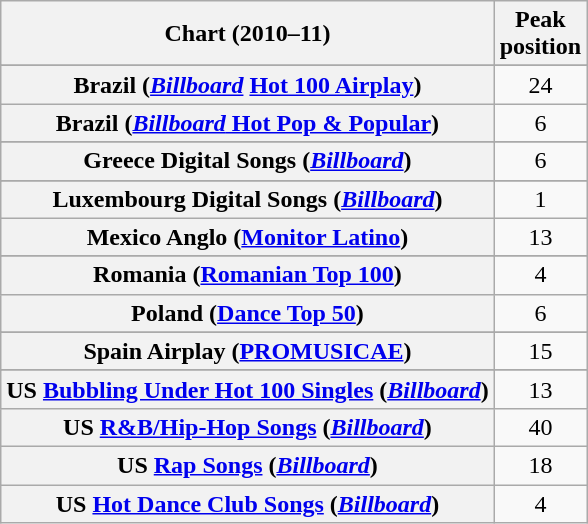<table class="wikitable sortable plainrowheaders" style="text-align:center;">
<tr>
<th scope="col">Chart (2010–11)</th>
<th scope="col">Peak<br>position</th>
</tr>
<tr>
</tr>
<tr>
</tr>
<tr>
</tr>
<tr>
</tr>
<tr>
<th scope="row">Brazil (<em><a href='#'>Billboard</a></em> <a href='#'>Hot 100 Airplay</a>)</th>
<td style="text-align:center;">24</td>
</tr>
<tr>
<th scope="row">Brazil (<a href='#'><em>Billboard</em> Hot Pop & Popular</a>)</th>
<td style="text-align:center;">6</td>
</tr>
<tr>
</tr>
<tr>
</tr>
<tr>
</tr>
<tr>
</tr>
<tr>
</tr>
<tr>
</tr>
<tr>
</tr>
<tr>
<th scope="row">Greece Digital Songs (<em><a href='#'>Billboard</a></em>)</th>
<td>6</td>
</tr>
<tr>
</tr>
<tr>
</tr>
<tr>
</tr>
<tr>
</tr>
<tr>
<th scope="row">Luxembourg Digital Songs (<em><a href='#'>Billboard</a></em>)</th>
<td>1</td>
</tr>
<tr>
<th scope="row">Mexico Anglo (<a href='#'>Monitor Latino</a>)</th>
<td>13</td>
</tr>
<tr>
</tr>
<tr>
</tr>
<tr>
</tr>
<tr>
</tr>
<tr>
<th scope="row">Romania (<a href='#'>Romanian Top 100</a>)</th>
<td>4</td>
</tr>
<tr>
<th scope="row">Poland (<a href='#'>Dance Top 50</a>)</th>
<td>6</td>
</tr>
<tr>
</tr>
<tr>
</tr>
<tr>
</tr>
<tr>
</tr>
<tr>
<th scope="row">Spain Airplay (<a href='#'>PROMUSICAE</a>)</th>
<td>15</td>
</tr>
<tr>
</tr>
<tr>
</tr>
<tr>
</tr>
<tr>
</tr>
<tr>
<th scope="row">US <a href='#'>Bubbling Under Hot 100 Singles</a> (<em><a href='#'>Billboard</a></em>)</th>
<td>13</td>
</tr>
<tr>
<th scope="row">US <a href='#'>R&B/Hip-Hop Songs</a> (<a href='#'><em>Billboard</em></a>)</th>
<td>40</td>
</tr>
<tr>
<th scope="row">US <a href='#'>Rap Songs</a> (<a href='#'><em>Billboard</em></a>)</th>
<td>18</td>
</tr>
<tr>
<th scope="row">US <a href='#'>Hot Dance Club Songs</a> (<a href='#'><em>Billboard</em></a>)</th>
<td>4</td>
</tr>
</table>
